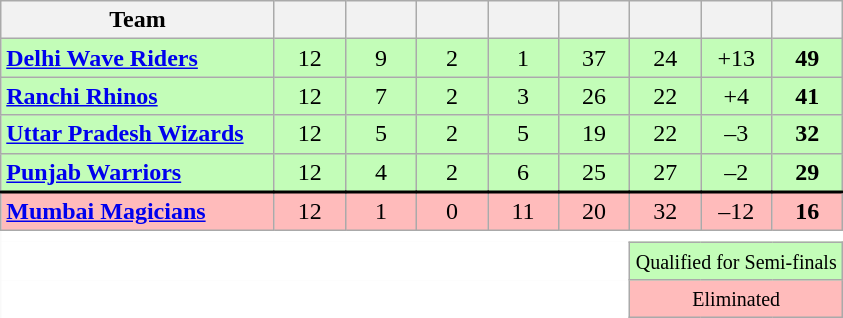<table class=wikitable style="text-align:center; border:none">
<tr>
<th width=175>Team</th>
<th width=40></th>
<th width=40></th>
<th width=40></th>
<th width=40></th>
<th width=40></th>
<th width=40></th>
<th width=40></th>
<th width=40></th>
</tr>
<tr style="background:#c3fdb8;">
<td align=left><strong><a href='#'>Delhi Wave Riders</a></strong></td>
<td>12</td>
<td>9</td>
<td>2</td>
<td>1</td>
<td>37</td>
<td>24</td>
<td>+13</td>
<td><strong>49</strong></td>
</tr>
<tr style="background:#c3fdb8;">
<td align=left><strong><a href='#'>Ranchi Rhinos</a></strong></td>
<td>12</td>
<td>7</td>
<td>2</td>
<td>3</td>
<td>26</td>
<td>22</td>
<td>+4</td>
<td><strong>41</strong></td>
</tr>
<tr style="background:#c3fdb8;">
<td align=left><strong><a href='#'>Uttar Pradesh Wizards</a></strong></td>
<td>12</td>
<td>5</td>
<td>2</td>
<td>5</td>
<td>19</td>
<td>22</td>
<td>–3</td>
<td><strong>32</strong></td>
</tr>
<tr style="background:#c3fdb8;">
<td align=left><strong><a href='#'>Punjab Warriors</a></strong></td>
<td>12</td>
<td>4</td>
<td>2</td>
<td>6</td>
<td>25</td>
<td>27</td>
<td>–2</td>
<td><strong>29</strong></td>
</tr>
<tr style="border-top:2px solid black; background:#fbb">
<td align=left><strong><a href='#'>Mumbai Magicians</a></strong></td>
<td>12</td>
<td>1</td>
<td>0</td>
<td>11</td>
<td>20</td>
<td>32</td>
<td>–12</td>
<td><strong>16</strong></td>
</tr>
<tr>
<td colspan="9" style="background:#ffffff; border:none"></td>
</tr>
<tr>
<td colspan="6" style="background:#ffffff; border:none"></td>
<td colspan="3" style="background:#c3fdb8"><small>Qualified for Semi-finals</small></td>
</tr>
<tr>
<td colspan="6" style="background:#ffffff; border:none"></td>
<td colspan="3" style="background:#fbb"><small>Eliminated</small></td>
</tr>
</table>
